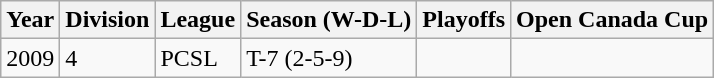<table class="wikitable">
<tr>
<th>Year</th>
<th>Division</th>
<th>League</th>
<th>Season (W-D-L)</th>
<th>Playoffs</th>
<th>Open Canada Cup</th>
</tr>
<tr>
<td>2009</td>
<td>4</td>
<td>PCSL</td>
<td>T-7 (2-5-9)</td>
<td></td>
<td></td>
</tr>
</table>
